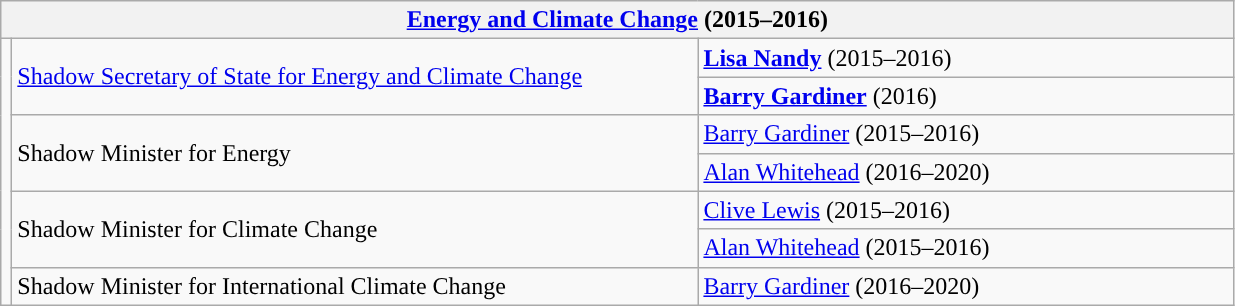<table class="wikitable">
<tr>
<th colspan="3"><a href='#'>Energy and Climate Change</a> (2015–2016)</th>
</tr>
<tr>
<td rowspan="7" style="background: "></td>
<td rowspan="2" style="width: 450px;"><a href='#'>Shadow Secretary of State for Energy and Climate Change</a></td>
<td style="width: 350px;"><strong><a href='#'>Lisa Nandy</a></strong> (2015–2016)</td>
</tr>
<tr>
<td><strong><a href='#'>Barry Gardiner</a></strong> (2016)</td>
</tr>
<tr>
<td rowspan="2">Shadow Minister for Energy</td>
<td><a href='#'>Barry Gardiner</a> (2015–2016)</td>
</tr>
<tr>
<td><a href='#'>Alan Whitehead</a> (2016–2020)</td>
</tr>
<tr>
<td rowspan="2">Shadow Minister for Climate Change</td>
<td><a href='#'>Clive Lewis</a> (2015–2016)</td>
</tr>
<tr>
<td><a href='#'>Alan Whitehead</a> (2015–2016)</td>
</tr>
<tr>
<td>Shadow Minister for International Climate Change</td>
<td><a href='#'>Barry Gardiner</a> (2016–2020)</td>
</tr>
</table>
